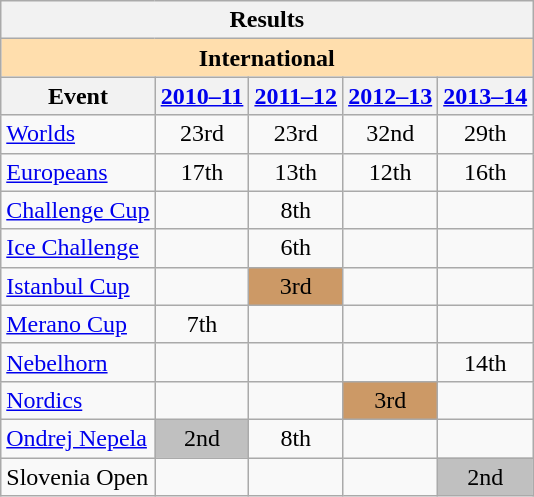<table class="wikitable" style="text-align:center">
<tr>
<th colspan=5 align=center><strong>Results</strong></th>
</tr>
<tr>
<th style="background-color: #ffdead; " colspan=5 align=center><strong>International</strong></th>
</tr>
<tr>
<th>Event</th>
<th><a href='#'>2010–11</a></th>
<th><a href='#'>2011–12</a></th>
<th><a href='#'>2012–13</a></th>
<th><a href='#'>2013–14</a></th>
</tr>
<tr>
<td align=left><a href='#'>Worlds</a></td>
<td>23rd</td>
<td>23rd</td>
<td>32nd</td>
<td>29th</td>
</tr>
<tr>
<td align=left><a href='#'>Europeans</a></td>
<td>17th</td>
<td>13th</td>
<td>12th</td>
<td>16th</td>
</tr>
<tr>
<td align=left><a href='#'>Challenge Cup</a></td>
<td></td>
<td>8th</td>
<td></td>
<td></td>
</tr>
<tr>
<td align=left><a href='#'>Ice Challenge</a></td>
<td></td>
<td>6th</td>
<td></td>
<td></td>
</tr>
<tr>
<td align=left><a href='#'>Istanbul Cup</a></td>
<td></td>
<td bgcolor=cc9966>3rd</td>
<td></td>
<td></td>
</tr>
<tr>
<td align=left><a href='#'>Merano Cup</a></td>
<td>7th</td>
<td></td>
<td></td>
<td></td>
</tr>
<tr>
<td align=left><a href='#'>Nebelhorn</a></td>
<td></td>
<td></td>
<td></td>
<td>14th</td>
</tr>
<tr>
<td align=left><a href='#'>Nordics</a></td>
<td></td>
<td></td>
<td bgcolor=cc9966>3rd</td>
<td></td>
</tr>
<tr>
<td align=left><a href='#'>Ondrej Nepela</a></td>
<td bgcolor=silver>2nd</td>
<td>8th</td>
<td></td>
<td></td>
</tr>
<tr>
<td align=left>Slovenia Open</td>
<td></td>
<td></td>
<td></td>
<td bgcolor=silver>2nd</td>
</tr>
</table>
